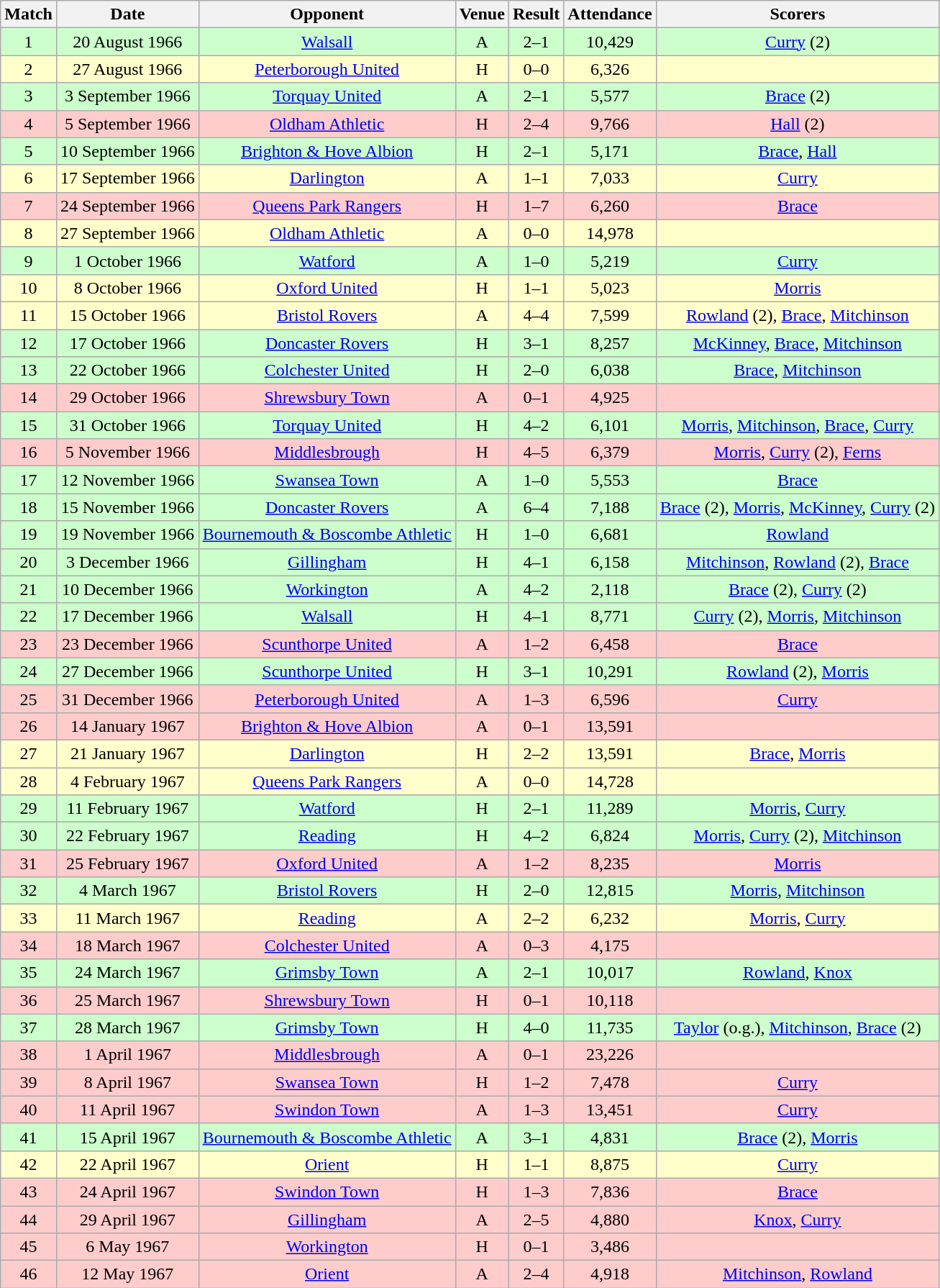<table class="wikitable" style="font-size:100%; text-align:center">
<tr>
<th>Match</th>
<th>Date</th>
<th>Opponent</th>
<th>Venue</th>
<th>Result</th>
<th>Attendance</th>
<th>Scorers</th>
</tr>
<tr style="background: #CCFFCC;">
<td>1</td>
<td>20 August 1966</td>
<td><a href='#'>Walsall</a></td>
<td>A</td>
<td>2–1</td>
<td>10,429</td>
<td><a href='#'>Curry</a> (2)</td>
</tr>
<tr style="background: #FFFFCC;">
<td>2</td>
<td>27 August 1966</td>
<td><a href='#'>Peterborough United</a></td>
<td>H</td>
<td>0–0</td>
<td>6,326</td>
<td></td>
</tr>
<tr style="background: #CCFFCC;">
<td>3</td>
<td>3 September 1966</td>
<td><a href='#'>Torquay United</a></td>
<td>A</td>
<td>2–1</td>
<td>5,577</td>
<td><a href='#'>Brace</a> (2)</td>
</tr>
<tr style="background: #FFCCCC;">
<td>4</td>
<td>5 September 1966</td>
<td><a href='#'>Oldham Athletic</a></td>
<td>H</td>
<td>2–4</td>
<td>9,766</td>
<td><a href='#'>Hall</a> (2)</td>
</tr>
<tr style="background: #CCFFCC;">
<td>5</td>
<td>10 September 1966</td>
<td><a href='#'>Brighton & Hove Albion</a></td>
<td>H</td>
<td>2–1</td>
<td>5,171</td>
<td><a href='#'>Brace</a>, <a href='#'>Hall</a></td>
</tr>
<tr style="background: #FFFFCC;">
<td>6</td>
<td>17 September 1966</td>
<td><a href='#'>Darlington</a></td>
<td>A</td>
<td>1–1</td>
<td>7,033</td>
<td><a href='#'>Curry</a></td>
</tr>
<tr style="background: #FFCCCC;">
<td>7</td>
<td>24 September 1966</td>
<td><a href='#'>Queens Park Rangers</a></td>
<td>H</td>
<td>1–7</td>
<td>6,260</td>
<td><a href='#'>Brace</a></td>
</tr>
<tr style="background: #FFFFCC;">
<td>8</td>
<td>27 September 1966</td>
<td><a href='#'>Oldham Athletic</a></td>
<td>A</td>
<td>0–0</td>
<td>14,978</td>
<td></td>
</tr>
<tr style="background: #CCFFCC;">
<td>9</td>
<td>1 October 1966</td>
<td><a href='#'>Watford</a></td>
<td>A</td>
<td>1–0</td>
<td>5,219</td>
<td><a href='#'>Curry</a></td>
</tr>
<tr style="background: #FFFFCC;">
<td>10</td>
<td>8 October 1966</td>
<td><a href='#'>Oxford United</a></td>
<td>H</td>
<td>1–1</td>
<td>5,023</td>
<td><a href='#'>Morris</a></td>
</tr>
<tr style="background: #FFFFCC;">
<td>11</td>
<td>15 October 1966</td>
<td><a href='#'>Bristol Rovers</a></td>
<td>A</td>
<td>4–4</td>
<td>7,599</td>
<td><a href='#'>Rowland</a> (2), <a href='#'>Brace</a>, <a href='#'>Mitchinson</a></td>
</tr>
<tr style="background: #CCFFCC;">
<td>12</td>
<td>17 October 1966</td>
<td><a href='#'>Doncaster Rovers</a></td>
<td>H</td>
<td>3–1</td>
<td>8,257</td>
<td><a href='#'>McKinney</a>, <a href='#'>Brace</a>, <a href='#'>Mitchinson</a></td>
</tr>
<tr style="background: #CCFFCC;">
<td>13</td>
<td>22 October 1966</td>
<td><a href='#'>Colchester United</a></td>
<td>H</td>
<td>2–0</td>
<td>6,038</td>
<td><a href='#'>Brace</a>, <a href='#'>Mitchinson</a></td>
</tr>
<tr style="background: #FFCCCC;">
<td>14</td>
<td>29 October 1966</td>
<td><a href='#'>Shrewsbury Town</a></td>
<td>A</td>
<td>0–1</td>
<td>4,925</td>
<td></td>
</tr>
<tr style="background: #CCFFCC;">
<td>15</td>
<td>31 October 1966</td>
<td><a href='#'>Torquay United</a></td>
<td>H</td>
<td>4–2</td>
<td>6,101</td>
<td><a href='#'>Morris</a>, <a href='#'>Mitchinson</a>, <a href='#'>Brace</a>, <a href='#'>Curry</a></td>
</tr>
<tr style="background: #FFCCCC;">
<td>16</td>
<td>5 November 1966</td>
<td><a href='#'>Middlesbrough</a></td>
<td>H</td>
<td>4–5</td>
<td>6,379</td>
<td><a href='#'>Morris</a>, <a href='#'>Curry</a> (2), <a href='#'>Ferns</a></td>
</tr>
<tr style="background: #CCFFCC;">
<td>17</td>
<td>12 November 1966</td>
<td><a href='#'>Swansea Town</a></td>
<td>A</td>
<td>1–0</td>
<td>5,553</td>
<td><a href='#'>Brace</a></td>
</tr>
<tr style="background: #CCFFCC;">
<td>18</td>
<td>15 November 1966</td>
<td><a href='#'>Doncaster Rovers</a></td>
<td>A</td>
<td>6–4</td>
<td>7,188</td>
<td><a href='#'>Brace</a> (2), <a href='#'>Morris</a>, <a href='#'>McKinney</a>, <a href='#'>Curry</a> (2)</td>
</tr>
<tr style="background: #CCFFCC;">
<td>19</td>
<td>19 November 1966</td>
<td><a href='#'>Bournemouth & Boscombe Athletic</a></td>
<td>H</td>
<td>1–0</td>
<td>6,681</td>
<td><a href='#'>Rowland</a></td>
</tr>
<tr style="background: #CCFFCC;">
<td>20</td>
<td>3 December 1966</td>
<td><a href='#'>Gillingham</a></td>
<td>H</td>
<td>4–1</td>
<td>6,158</td>
<td><a href='#'>Mitchinson</a>, <a href='#'>Rowland</a> (2), <a href='#'>Brace</a></td>
</tr>
<tr style="background: #CCFFCC;">
<td>21</td>
<td>10 December 1966</td>
<td><a href='#'>Workington</a></td>
<td>A</td>
<td>4–2</td>
<td>2,118</td>
<td><a href='#'>Brace</a> (2), <a href='#'>Curry</a> (2)</td>
</tr>
<tr style="background: #CCFFCC;">
<td>22</td>
<td>17 December 1966</td>
<td><a href='#'>Walsall</a></td>
<td>H</td>
<td>4–1</td>
<td>8,771</td>
<td><a href='#'>Curry</a> (2), <a href='#'>Morris</a>, <a href='#'>Mitchinson</a></td>
</tr>
<tr style="background: #FFCCCC;">
<td>23</td>
<td>23 December 1966</td>
<td><a href='#'>Scunthorpe United</a></td>
<td>A</td>
<td>1–2</td>
<td>6,458</td>
<td><a href='#'>Brace</a></td>
</tr>
<tr style="background: #CCFFCC;">
<td>24</td>
<td>27 December 1966</td>
<td><a href='#'>Scunthorpe United</a></td>
<td>H</td>
<td>3–1</td>
<td>10,291</td>
<td><a href='#'>Rowland</a> (2), <a href='#'>Morris</a></td>
</tr>
<tr style="background: #FFCCCC;">
<td>25</td>
<td>31 December 1966</td>
<td><a href='#'>Peterborough United</a></td>
<td>A</td>
<td>1–3</td>
<td>6,596</td>
<td><a href='#'>Curry</a></td>
</tr>
<tr style="background: #FFCCCC;">
<td>26</td>
<td>14 January 1967</td>
<td><a href='#'>Brighton & Hove Albion</a></td>
<td>A</td>
<td>0–1</td>
<td>13,591</td>
<td></td>
</tr>
<tr style="background: #FFFFCC;">
<td>27</td>
<td>21 January 1967</td>
<td><a href='#'>Darlington</a></td>
<td>H</td>
<td>2–2</td>
<td>13,591</td>
<td><a href='#'>Brace</a>, <a href='#'>Morris</a></td>
</tr>
<tr style="background: #FFFFCC;">
<td>28</td>
<td>4 February 1967</td>
<td><a href='#'>Queens Park Rangers</a></td>
<td>A</td>
<td>0–0</td>
<td>14,728</td>
<td></td>
</tr>
<tr style="background: #CCFFCC;">
<td>29</td>
<td>11 February 1967</td>
<td><a href='#'>Watford</a></td>
<td>H</td>
<td>2–1</td>
<td>11,289</td>
<td><a href='#'>Morris</a>, <a href='#'>Curry</a></td>
</tr>
<tr style="background: #CCFFCC;">
<td>30</td>
<td>22 February 1967</td>
<td><a href='#'>Reading</a></td>
<td>H</td>
<td>4–2</td>
<td>6,824</td>
<td><a href='#'>Morris</a>, <a href='#'>Curry</a> (2), <a href='#'>Mitchinson</a></td>
</tr>
<tr style="background: #FFCCCC;">
<td>31</td>
<td>25 February 1967</td>
<td><a href='#'>Oxford United</a></td>
<td>A</td>
<td>1–2</td>
<td>8,235</td>
<td><a href='#'>Morris</a></td>
</tr>
<tr style="background: #CCFFCC;">
<td>32</td>
<td>4 March 1967</td>
<td><a href='#'>Bristol Rovers</a></td>
<td>H</td>
<td>2–0</td>
<td>12,815</td>
<td><a href='#'>Morris</a>, <a href='#'>Mitchinson</a></td>
</tr>
<tr style="background: #FFFFCC;">
<td>33</td>
<td>11 March 1967</td>
<td><a href='#'>Reading</a></td>
<td>A</td>
<td>2–2</td>
<td>6,232</td>
<td><a href='#'>Morris</a>, <a href='#'>Curry</a></td>
</tr>
<tr style="background: #FFCCCC;">
<td>34</td>
<td>18 March 1967</td>
<td><a href='#'>Colchester United</a></td>
<td>A</td>
<td>0–3</td>
<td>4,175</td>
<td></td>
</tr>
<tr style="background: #CCFFCC;">
<td>35</td>
<td>24 March 1967</td>
<td><a href='#'>Grimsby Town</a></td>
<td>A</td>
<td>2–1</td>
<td>10,017</td>
<td><a href='#'>Rowland</a>, <a href='#'>Knox</a></td>
</tr>
<tr style="background: #FFCCCC;">
<td>36</td>
<td>25 March 1967</td>
<td><a href='#'>Shrewsbury Town</a></td>
<td>H</td>
<td>0–1</td>
<td>10,118</td>
<td></td>
</tr>
<tr style="background: #CCFFCC;">
<td>37</td>
<td>28 March 1967</td>
<td><a href='#'>Grimsby Town</a></td>
<td>H</td>
<td>4–0</td>
<td>11,735</td>
<td><a href='#'>Taylor</a> (o.g.), <a href='#'>Mitchinson</a>, <a href='#'>Brace</a> (2)</td>
</tr>
<tr style="background: #FFCCCC;">
<td>38</td>
<td>1 April 1967</td>
<td><a href='#'>Middlesbrough</a></td>
<td>A</td>
<td>0–1</td>
<td>23,226</td>
<td></td>
</tr>
<tr style="background: #FFCCCC;">
<td>39</td>
<td>8 April 1967</td>
<td><a href='#'>Swansea Town</a></td>
<td>H</td>
<td>1–2</td>
<td>7,478</td>
<td><a href='#'>Curry</a></td>
</tr>
<tr style="background: #FFCCCC;">
<td>40</td>
<td>11 April 1967</td>
<td><a href='#'>Swindon Town</a></td>
<td>A</td>
<td>1–3</td>
<td>13,451</td>
<td><a href='#'>Curry</a></td>
</tr>
<tr style="background: #CCFFCC;">
<td>41</td>
<td>15 April 1967</td>
<td><a href='#'>Bournemouth & Boscombe Athletic</a></td>
<td>A</td>
<td>3–1</td>
<td>4,831</td>
<td><a href='#'>Brace</a> (2), <a href='#'>Morris</a></td>
</tr>
<tr style="background: #FFFFCC;">
<td>42</td>
<td>22 April 1967</td>
<td><a href='#'>Orient</a></td>
<td>H</td>
<td>1–1</td>
<td>8,875</td>
<td><a href='#'>Curry</a></td>
</tr>
<tr style="background: #FFCCCC;">
<td>43</td>
<td>24 April 1967</td>
<td><a href='#'>Swindon Town</a></td>
<td>H</td>
<td>1–3</td>
<td>7,836</td>
<td><a href='#'>Brace</a></td>
</tr>
<tr style="background: #FFCCCC;">
<td>44</td>
<td>29 April 1967</td>
<td><a href='#'>Gillingham</a></td>
<td>A</td>
<td>2–5</td>
<td>4,880</td>
<td><a href='#'>Knox</a>, <a href='#'>Curry</a></td>
</tr>
<tr style="background: #FFCCCC;">
<td>45</td>
<td>6 May 1967</td>
<td><a href='#'>Workington</a></td>
<td>H</td>
<td>0–1</td>
<td>3,486</td>
<td></td>
</tr>
<tr style="background: #FFCCCC;">
<td>46</td>
<td>12 May 1967</td>
<td><a href='#'>Orient</a></td>
<td>A</td>
<td>2–4</td>
<td>4,918</td>
<td><a href='#'>Mitchinson</a>, <a href='#'>Rowland</a></td>
</tr>
</table>
